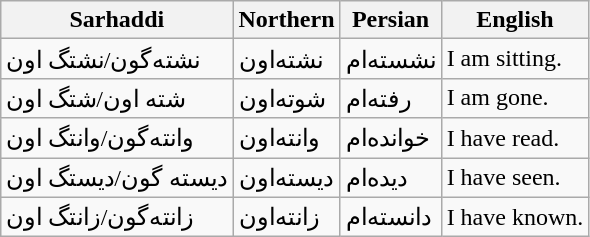<table class="wikitable">
<tr>
<th>Sarhaddi</th>
<th>Northern</th>
<th>Persian</th>
<th>English</th>
</tr>
<tr>
<td>نشته‌گون/نشتگ اون</td>
<td>نشته‌اون</td>
<td>نشسته‌ام</td>
<td>I am sitting.</td>
</tr>
<tr>
<td>شته اون/شتگ اون</td>
<td>شوته‌اون</td>
<td>رفته‌ام</td>
<td>I am gone.</td>
</tr>
<tr>
<td>وانته‌گون/وانتگ اون</td>
<td>وانته‌اون</td>
<td>خوانده‌ام</td>
<td>I have read.</td>
</tr>
<tr>
<td>دیسته گون/دیستگ اون</td>
<td>دیسته‌اون</td>
<td>دیده‌ام</td>
<td>I have seen.</td>
</tr>
<tr>
<td>زانته‌گون/زانتگ اون</td>
<td>زانته‌اون</td>
<td>دانسته‌ام</td>
<td>I have known.</td>
</tr>
</table>
